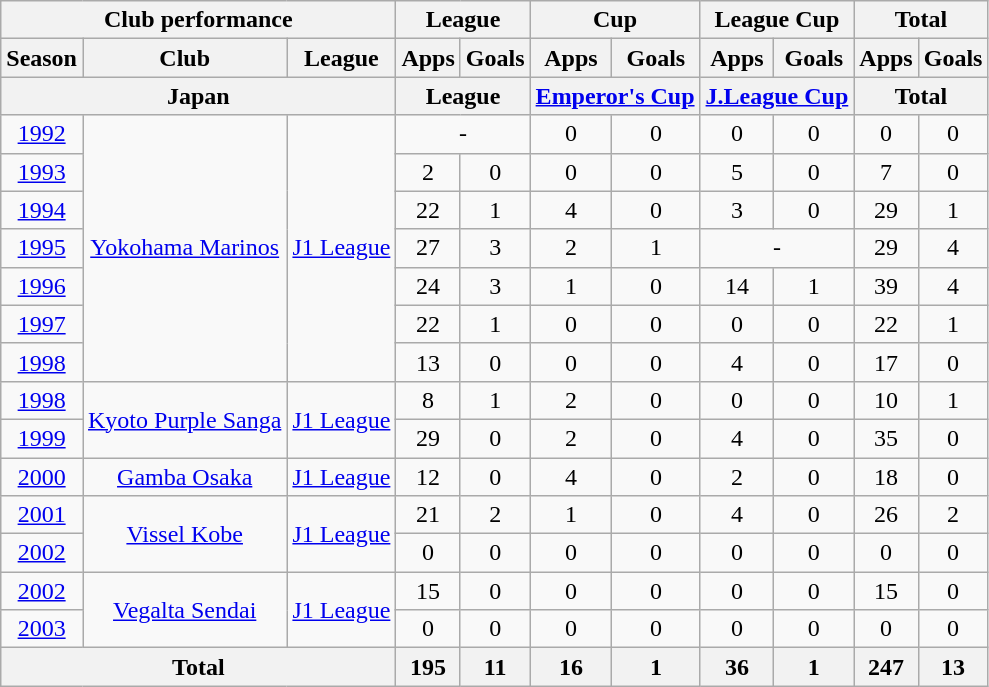<table class="wikitable" style="text-align:center;">
<tr>
<th colspan=3>Club performance</th>
<th colspan=2>League</th>
<th colspan=2>Cup</th>
<th colspan=2>League Cup</th>
<th colspan=2>Total</th>
</tr>
<tr>
<th>Season</th>
<th>Club</th>
<th>League</th>
<th>Apps</th>
<th>Goals</th>
<th>Apps</th>
<th>Goals</th>
<th>Apps</th>
<th>Goals</th>
<th>Apps</th>
<th>Goals</th>
</tr>
<tr>
<th colspan=3>Japan</th>
<th colspan=2>League</th>
<th colspan=2><a href='#'>Emperor's Cup</a></th>
<th colspan=2><a href='#'>J.League Cup</a></th>
<th colspan=2>Total</th>
</tr>
<tr>
<td><a href='#'>1992</a></td>
<td rowspan="7"><a href='#'>Yokohama Marinos</a></td>
<td rowspan="7"><a href='#'>J1 League</a></td>
<td colspan="2">-</td>
<td>0</td>
<td>0</td>
<td>0</td>
<td>0</td>
<td>0</td>
<td>0</td>
</tr>
<tr>
<td><a href='#'>1993</a></td>
<td>2</td>
<td>0</td>
<td>0</td>
<td>0</td>
<td>5</td>
<td>0</td>
<td>7</td>
<td>0</td>
</tr>
<tr>
<td><a href='#'>1994</a></td>
<td>22</td>
<td>1</td>
<td>4</td>
<td>0</td>
<td>3</td>
<td>0</td>
<td>29</td>
<td>1</td>
</tr>
<tr>
<td><a href='#'>1995</a></td>
<td>27</td>
<td>3</td>
<td>2</td>
<td>1</td>
<td colspan="2">-</td>
<td>29</td>
<td>4</td>
</tr>
<tr>
<td><a href='#'>1996</a></td>
<td>24</td>
<td>3</td>
<td>1</td>
<td>0</td>
<td>14</td>
<td>1</td>
<td>39</td>
<td>4</td>
</tr>
<tr>
<td><a href='#'>1997</a></td>
<td>22</td>
<td>1</td>
<td>0</td>
<td>0</td>
<td>0</td>
<td>0</td>
<td>22</td>
<td>1</td>
</tr>
<tr>
<td><a href='#'>1998</a></td>
<td>13</td>
<td>0</td>
<td>0</td>
<td>0</td>
<td>4</td>
<td>0</td>
<td>17</td>
<td>0</td>
</tr>
<tr>
<td><a href='#'>1998</a></td>
<td rowspan="2"><a href='#'>Kyoto Purple Sanga</a></td>
<td rowspan="2"><a href='#'>J1 League</a></td>
<td>8</td>
<td>1</td>
<td>2</td>
<td>0</td>
<td>0</td>
<td>0</td>
<td>10</td>
<td>1</td>
</tr>
<tr>
<td><a href='#'>1999</a></td>
<td>29</td>
<td>0</td>
<td>2</td>
<td>0</td>
<td>4</td>
<td>0</td>
<td>35</td>
<td>0</td>
</tr>
<tr>
<td><a href='#'>2000</a></td>
<td><a href='#'>Gamba Osaka</a></td>
<td><a href='#'>J1 League</a></td>
<td>12</td>
<td>0</td>
<td>4</td>
<td>0</td>
<td>2</td>
<td>0</td>
<td>18</td>
<td>0</td>
</tr>
<tr>
<td><a href='#'>2001</a></td>
<td rowspan="2"><a href='#'>Vissel Kobe</a></td>
<td rowspan="2"><a href='#'>J1 League</a></td>
<td>21</td>
<td>2</td>
<td>1</td>
<td>0</td>
<td>4</td>
<td>0</td>
<td>26</td>
<td>2</td>
</tr>
<tr>
<td><a href='#'>2002</a></td>
<td>0</td>
<td>0</td>
<td>0</td>
<td>0</td>
<td>0</td>
<td>0</td>
<td>0</td>
<td>0</td>
</tr>
<tr>
<td><a href='#'>2002</a></td>
<td rowspan="2"><a href='#'>Vegalta Sendai</a></td>
<td rowspan="2"><a href='#'>J1 League</a></td>
<td>15</td>
<td>0</td>
<td>0</td>
<td>0</td>
<td>0</td>
<td>0</td>
<td>15</td>
<td>0</td>
</tr>
<tr>
<td><a href='#'>2003</a></td>
<td>0</td>
<td>0</td>
<td>0</td>
<td>0</td>
<td>0</td>
<td>0</td>
<td>0</td>
<td>0</td>
</tr>
<tr>
<th colspan=3>Total</th>
<th>195</th>
<th>11</th>
<th>16</th>
<th>1</th>
<th>36</th>
<th>1</th>
<th>247</th>
<th>13</th>
</tr>
</table>
